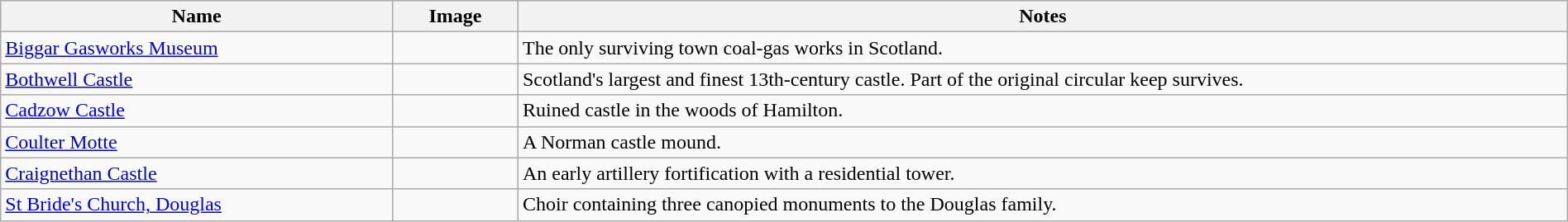<table class="wikitable" width="100%">
<tr>
<th width="25%">Name<br></th>
<th width="94px">Image</th>
<th>Notes</th>
</tr>
<tr>
<td><a href='#'>Biggar Gasworks Museum</a></td>
<td></td>
<td>The only surviving town coal-gas works in Scotland.</td>
</tr>
<tr>
<td><a href='#'>Bothwell Castle</a></td>
<td></td>
<td>Scotland's largest and finest 13th-century castle. Part of the original circular keep survives.</td>
</tr>
<tr>
<td><a href='#'>Cadzow Castle</a></td>
<td></td>
<td>Ruined castle in the woods of Hamilton.</td>
</tr>
<tr>
<td><a href='#'>Coulter Motte</a></td>
<td></td>
<td>A Norman castle mound.</td>
</tr>
<tr>
<td><a href='#'>Craignethan Castle</a></td>
<td></td>
<td>An early artillery fortification with a residential tower.</td>
</tr>
<tr>
<td><a href='#'>St Bride's Church, Douglas</a></td>
<td></td>
<td>Choir containing three canopied monuments to the Douglas family.</td>
</tr>
</table>
